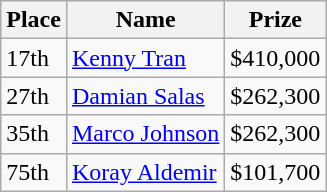<table class="wikitable">
<tr>
<th bgcolor="#FFEBAD">Place</th>
<th bgcolor="#FFEBAD">Name</th>
<th bgcolor="#FFEBAD">Prize</th>
</tr>
<tr>
<td>17th</td>
<td><a href='#'>Kenny Tran</a></td>
<td>$410,000</td>
</tr>
<tr>
<td>27th</td>
<td><a href='#'>Damian Salas</a></td>
<td>$262,300</td>
</tr>
<tr>
<td>35th</td>
<td><a href='#'>Marco Johnson</a></td>
<td>$262,300</td>
</tr>
<tr>
<td>75th</td>
<td><a href='#'>Koray Aldemir</a></td>
<td>$101,700</td>
</tr>
</table>
